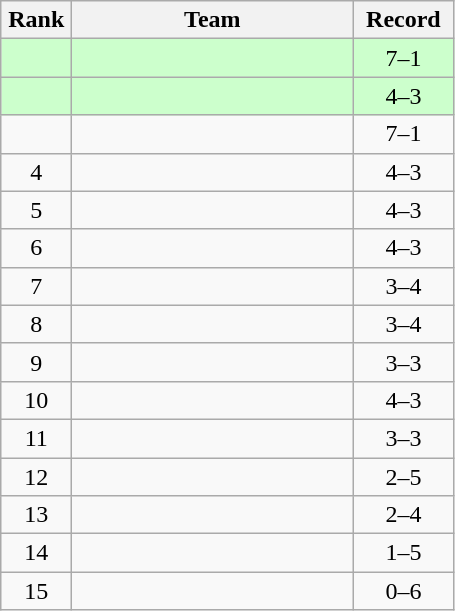<table class="wikitable" style="text-align: center;">
<tr>
<th width=40>Rank</th>
<th width=180>Team</th>
<th width=60>Record</th>
</tr>
<tr bgcolor="#ccffcc">
<td></td>
<td align=left></td>
<td>7–1</td>
</tr>
<tr bgcolor="#ccffcc">
<td></td>
<td align=left></td>
<td>4–3</td>
</tr>
<tr>
<td></td>
<td align=left></td>
<td>7–1</td>
</tr>
<tr>
<td>4</td>
<td align=left></td>
<td>4–3</td>
</tr>
<tr>
<td>5</td>
<td align=left></td>
<td>4–3</td>
</tr>
<tr>
<td>6</td>
<td align=left></td>
<td>4–3</td>
</tr>
<tr>
<td>7</td>
<td align=left></td>
<td>3–4</td>
</tr>
<tr>
<td>8</td>
<td align=left></td>
<td>3–4</td>
</tr>
<tr>
<td>9</td>
<td align=left></td>
<td>3–3</td>
</tr>
<tr>
<td>10</td>
<td align=left></td>
<td>4–3</td>
</tr>
<tr>
<td>11</td>
<td align=left></td>
<td>3–3</td>
</tr>
<tr>
<td>12</td>
<td align=left></td>
<td>2–5</td>
</tr>
<tr>
<td>13</td>
<td align=left></td>
<td>2–4</td>
</tr>
<tr>
<td>14</td>
<td align=left></td>
<td>1–5</td>
</tr>
<tr>
<td>15</td>
<td align=left></td>
<td>0–6</td>
</tr>
</table>
